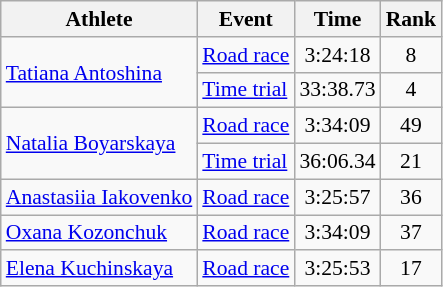<table class="wikitable" style="text-align:center; font-size:90%">
<tr>
<th>Athlete</th>
<th>Event</th>
<th>Time</th>
<th>Rank</th>
</tr>
<tr>
<td rowspan=2 align=left><a href='#'>Tatiana Antoshina</a></td>
<td align=left><a href='#'>Road race</a></td>
<td>3:24:18</td>
<td>8</td>
</tr>
<tr>
<td align=left><a href='#'>Time trial</a></td>
<td>33:38.73</td>
<td>4</td>
</tr>
<tr>
<td rowspan=2 align=left><a href='#'>Natalia Boyarskaya</a></td>
<td align=left><a href='#'>Road race</a></td>
<td>3:34:09</td>
<td>49</td>
</tr>
<tr>
<td align=left><a href='#'>Time trial</a></td>
<td>36:06.34</td>
<td>21</td>
</tr>
<tr>
<td align=left><a href='#'>Anastasiia Iakovenko</a></td>
<td align=left><a href='#'>Road race</a></td>
<td>3:25:57</td>
<td>36</td>
</tr>
<tr>
<td align=left><a href='#'>Oxana Kozonchuk</a></td>
<td align=left><a href='#'>Road race</a></td>
<td>3:34:09</td>
<td>37</td>
</tr>
<tr>
<td align=left><a href='#'>Elena Kuchinskaya</a></td>
<td align=left><a href='#'>Road race</a></td>
<td>3:25:53</td>
<td>17</td>
</tr>
</table>
